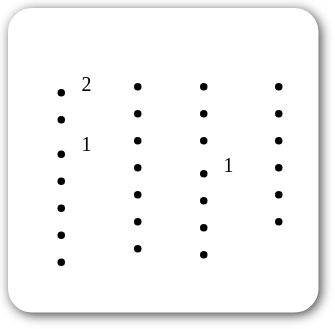<table style=" border-radius:1em; box-shadow: 0.1em 0.1em 0.5em rgba(0,0,0,0.75); background-color: white; border: 1px solid white; padding: 5px;">
<tr style="vertical-align:top;">
<td><br><ul><li><sup>2</sup></li><li></li><li><sup>1</sup></li><li></li><li></li><li></li><li></li></ul></td>
<td valign="top"><br><ul><li></li><li></li><li></li><li></li><li></li><li></li><li></li></ul></td>
<td valign="top"><br><ul><li></li><li></li><li></li><li><sup>1</sup></li><li></li><li></li><li></li></ul></td>
<td valign="top"><br><ul><li></li><li></li><li></li><li></li><li></li><li></li></ul></td>
<td valign="top"></td>
</tr>
</table>
